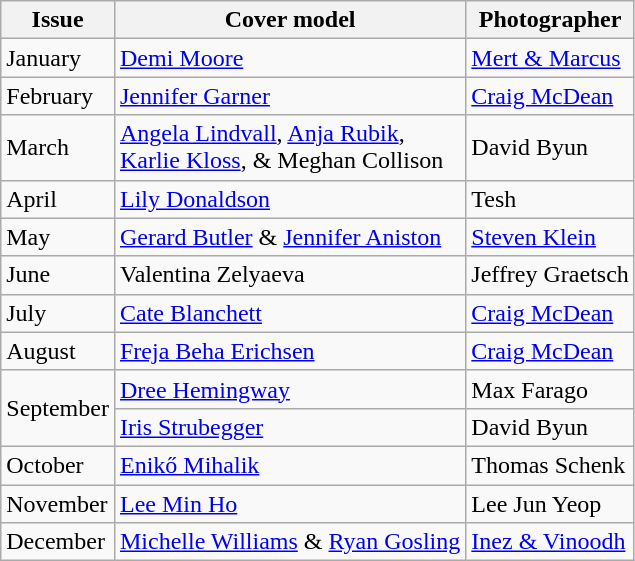<table class="sortable wikitable">
<tr>
<th>Issue</th>
<th>Cover model</th>
<th>Photographer</th>
</tr>
<tr>
<td>January</td>
<td><a href='#'>Demi Moore</a></td>
<td><a href='#'>Mert & Marcus</a></td>
</tr>
<tr>
<td>February</td>
<td><a href='#'>Jennifer Garner</a></td>
<td><a href='#'>Craig McDean</a></td>
</tr>
<tr>
<td>March</td>
<td><a href='#'>Angela Lindvall</a>, <a href='#'>Anja Rubik</a>,<br><a href='#'>Karlie Kloss</a>, & Meghan Collison</td>
<td>David Byun</td>
</tr>
<tr>
<td>April</td>
<td><a href='#'>Lily Donaldson</a></td>
<td>Tesh</td>
</tr>
<tr>
<td>May</td>
<td><a href='#'>Gerard Butler</a> & <a href='#'>Jennifer Aniston</a></td>
<td><a href='#'>Steven Klein</a></td>
</tr>
<tr>
<td>June</td>
<td>Valentina Zelyaeva</td>
<td>Jeffrey Graetsch</td>
</tr>
<tr>
<td>July</td>
<td><a href='#'>Cate Blanchett</a></td>
<td><a href='#'>Craig McDean</a></td>
</tr>
<tr>
<td>August</td>
<td><a href='#'>Freja Beha Erichsen</a></td>
<td><a href='#'>Craig McDean</a></td>
</tr>
<tr>
<td rowspan=2>September</td>
<td><a href='#'>Dree Hemingway</a></td>
<td>Max Farago</td>
</tr>
<tr>
<td><a href='#'>Iris Strubegger</a></td>
<td>David Byun</td>
</tr>
<tr>
<td>October</td>
<td><a href='#'>Enikő Mihalik</a></td>
<td>Thomas Schenk</td>
</tr>
<tr>
<td>November</td>
<td><a href='#'>Lee Min Ho</a></td>
<td>Lee Jun Yeop</td>
</tr>
<tr>
<td>December</td>
<td><a href='#'>Michelle Williams</a> & <a href='#'>Ryan Gosling</a></td>
<td><a href='#'>Inez & Vinoodh</a></td>
</tr>
</table>
